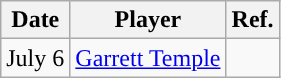<table class="wikitable sortable sortable" style="text-align: center">
<tr>
<th>Date</th>
<th>Player</th>
<th>Ref.</th>
</tr>
<tr>
<td>July 6</td>
<td><a href='#'>Garrett Temple</a></td>
<td></td>
</tr>
</table>
